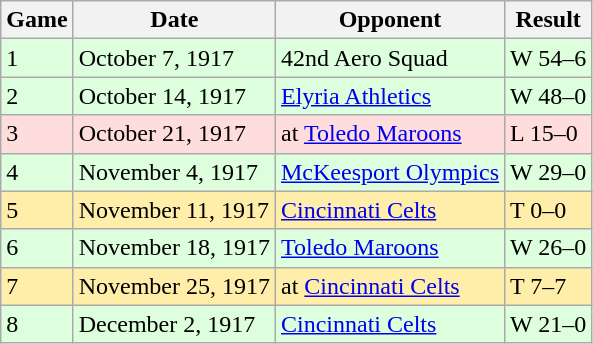<table class="wikitable">
<tr>
<th>Game</th>
<th>Date</th>
<th>Opponent</th>
<th>Result</th>
</tr>
<tr style="background: #ddffdd;">
<td>1</td>
<td>October 7, 1917</td>
<td>42nd Aero Squad</td>
<td>W 54–6</td>
</tr>
<tr style="background: #ddffdd;">
<td>2</td>
<td>October 14, 1917</td>
<td><a href='#'>Elyria Athletics</a></td>
<td>W 48–0</td>
</tr>
<tr style="background: #ffdddd;">
<td>3</td>
<td>October 21, 1917</td>
<td>at <a href='#'>Toledo Maroons</a></td>
<td>L 15–0</td>
</tr>
<tr style="background: #ddffdd;">
<td>4</td>
<td>November 4, 1917</td>
<td><a href='#'>McKeesport Olympics</a></td>
<td>W 29–0</td>
</tr>
<tr style="background: #ffeeaa;">
<td>5</td>
<td>November 11, 1917</td>
<td><a href='#'>Cincinnati Celts</a></td>
<td>T 0–0</td>
</tr>
<tr style="background: #ddffdd;">
<td>6</td>
<td>November 18, 1917</td>
<td><a href='#'>Toledo Maroons</a></td>
<td>W 26–0</td>
</tr>
<tr style="background: #ffeeaa;">
<td>7</td>
<td>November 25, 1917</td>
<td>at <a href='#'>Cincinnati Celts</a></td>
<td>T 7–7</td>
</tr>
<tr style="background: #ddffdd;">
<td>8</td>
<td>December 2, 1917</td>
<td><a href='#'>Cincinnati Celts</a></td>
<td>W 21–0</td>
</tr>
</table>
